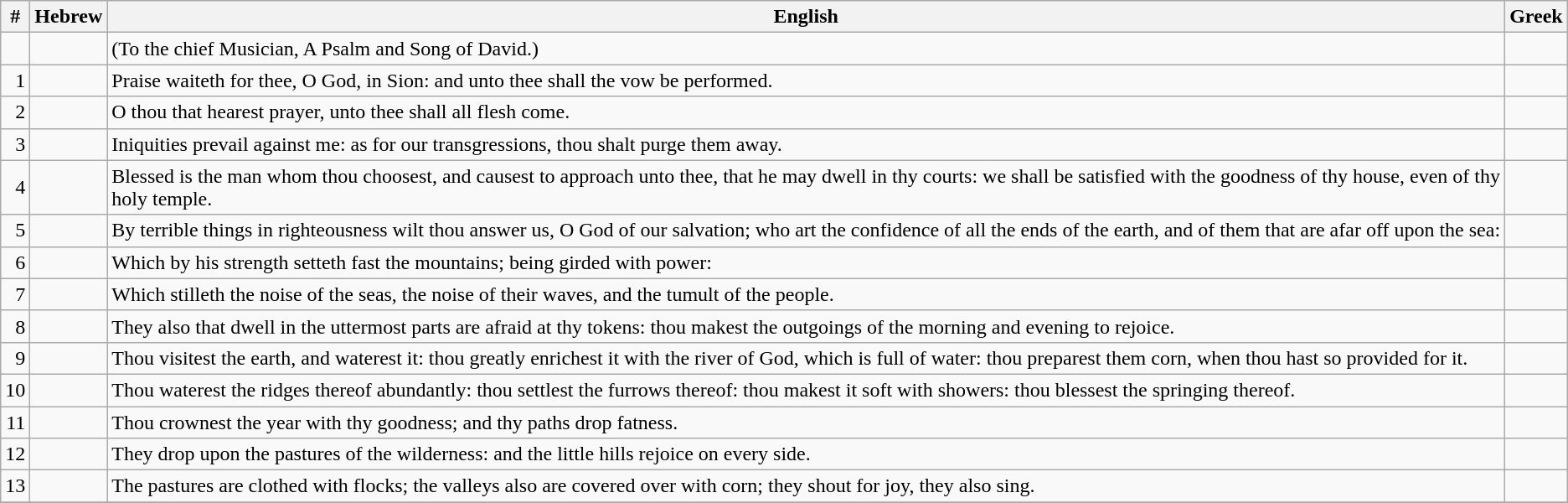<table class=wikitable>
<tr>
<th>#</th>
<th>Hebrew</th>
<th>English</th>
<th>Greek</th>
</tr>
<tr>
<td style="text-align:right"></td>
<td style="text-align:right"></td>
<td>(To the chief Musician, A Psalm and Song of David.)</td>
<td></td>
</tr>
<tr>
<td style="text-align:right">1</td>
<td style="text-align:right"></td>
<td>Praise waiteth for thee, O God, in Sion: and unto thee shall the vow be performed.</td>
<td></td>
</tr>
<tr>
<td style="text-align:right">2</td>
<td style="text-align:right"></td>
<td>O thou that hearest prayer, unto thee shall all flesh come.</td>
<td></td>
</tr>
<tr>
<td style="text-align:right">3</td>
<td style="text-align:right"></td>
<td>Iniquities prevail against me: as for our transgressions, thou shalt purge them away.</td>
<td></td>
</tr>
<tr>
<td style="text-align:right">4</td>
<td style="text-align:right"></td>
<td>Blessed is the man whom thou choosest, and causest to approach unto thee, that he may dwell in thy courts: we shall be satisfied with the goodness of thy house, even of thy holy temple.</td>
<td></td>
</tr>
<tr>
<td style="text-align:right">5</td>
<td style="text-align:right"></td>
<td>By terrible things in righteousness wilt thou answer us, O God of our salvation; who art the confidence of all the ends of the earth, and of them that are afar off upon the sea:</td>
<td></td>
</tr>
<tr>
<td style="text-align:right">6</td>
<td style="text-align:right"></td>
<td>Which by his strength setteth fast the mountains; being girded with power:</td>
<td></td>
</tr>
<tr>
<td style="text-align:right">7</td>
<td style="text-align:right"></td>
<td>Which stilleth the noise of the seas, the noise of their waves, and the tumult of the people.</td>
<td></td>
</tr>
<tr>
<td style="text-align:right">8</td>
<td style="text-align:right"></td>
<td>They also that dwell in the uttermost parts are afraid at thy tokens: thou makest the outgoings of the morning and evening to rejoice.</td>
<td></td>
</tr>
<tr>
<td style="text-align:right">9</td>
<td style="text-align:right"></td>
<td>Thou visitest the earth, and waterest it: thou greatly enrichest it with the river of God, which is full of water: thou preparest them corn, when thou hast so provided for it.</td>
<td></td>
</tr>
<tr>
<td style="text-align:right">10</td>
<td style="text-align:right"></td>
<td>Thou waterest the ridges thereof abundantly: thou settlest the furrows thereof: thou makest it soft with showers: thou blessest the springing thereof.</td>
<td></td>
</tr>
<tr>
<td style="text-align:right">11</td>
<td style="text-align:right"></td>
<td>Thou crownest the year with thy goodness; and thy paths drop fatness.</td>
<td></td>
</tr>
<tr>
<td style="text-align:right">12</td>
<td style="text-align:right"></td>
<td>They drop upon the pastures of the wilderness: and the little hills rejoice on every side.</td>
<td></td>
</tr>
<tr>
<td style="text-align:right">13</td>
<td style="text-align:right"></td>
<td>The pastures are clothed with flocks; the valleys also are covered over with corn; they shout for joy, they also sing.</td>
<td></td>
</tr>
<tr>
</tr>
</table>
